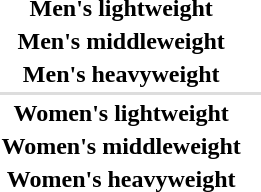<table>
<tr>
<th scope="row">Men's lightweight</th>
<td></td>
<td></td>
<td></td>
</tr>
<tr>
<th scope="row">Men's middleweight</th>
<td></td>
<td></td>
<td></td>
</tr>
<tr>
<th scope="row">Men's heavyweight</th>
<td></td>
<td></td>
<td></td>
</tr>
<tr bgcolor=#DDDDDD>
<td colspan=7></td>
</tr>
<tr>
<th scope="row">Women's lightweight</th>
<td></td>
<td></td>
<td></td>
</tr>
<tr>
<th scope="row">Women's middleweight</th>
<td></td>
<td></td>
<td></td>
</tr>
<tr>
<th scope="row">Women's heavyweight</th>
<td></td>
<td></td>
<td></td>
</tr>
</table>
